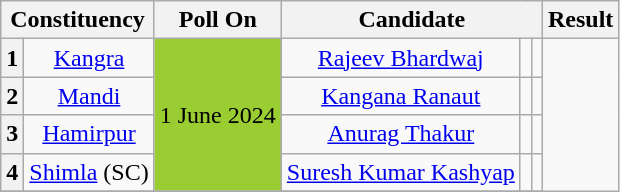<table class="wikitable sortable" style="text-align:center;">
<tr>
<th colspan="2">Constituency</th>
<th>Poll On</th>
<th colspan="3">Candidate</th>
<th>Result</th>
</tr>
<tr>
<th>1</th>
<td><a href='#'>Kangra</a></td>
<td rowspan="4" bgcolor=#9ACD32>1 June 2024</td>
<td><a href='#'>Rajeev Bhardwaj</a></td>
<td></td>
<td></td>
</tr>
<tr>
<th>2</th>
<td><a href='#'>Mandi</a></td>
<td><a href='#'>Kangana Ranaut</a></td>
<td></td>
<td></td>
</tr>
<tr>
<th>3</th>
<td><a href='#'>Hamirpur</a></td>
<td><a href='#'>Anurag Thakur</a></td>
<td></td>
<td></td>
</tr>
<tr>
<th>4</th>
<td><a href='#'>Shimla</a> (SC)</td>
<td><a href='#'>Suresh Kumar Kashyap</a></td>
<td></td>
<td></td>
</tr>
<tr>
</tr>
</table>
